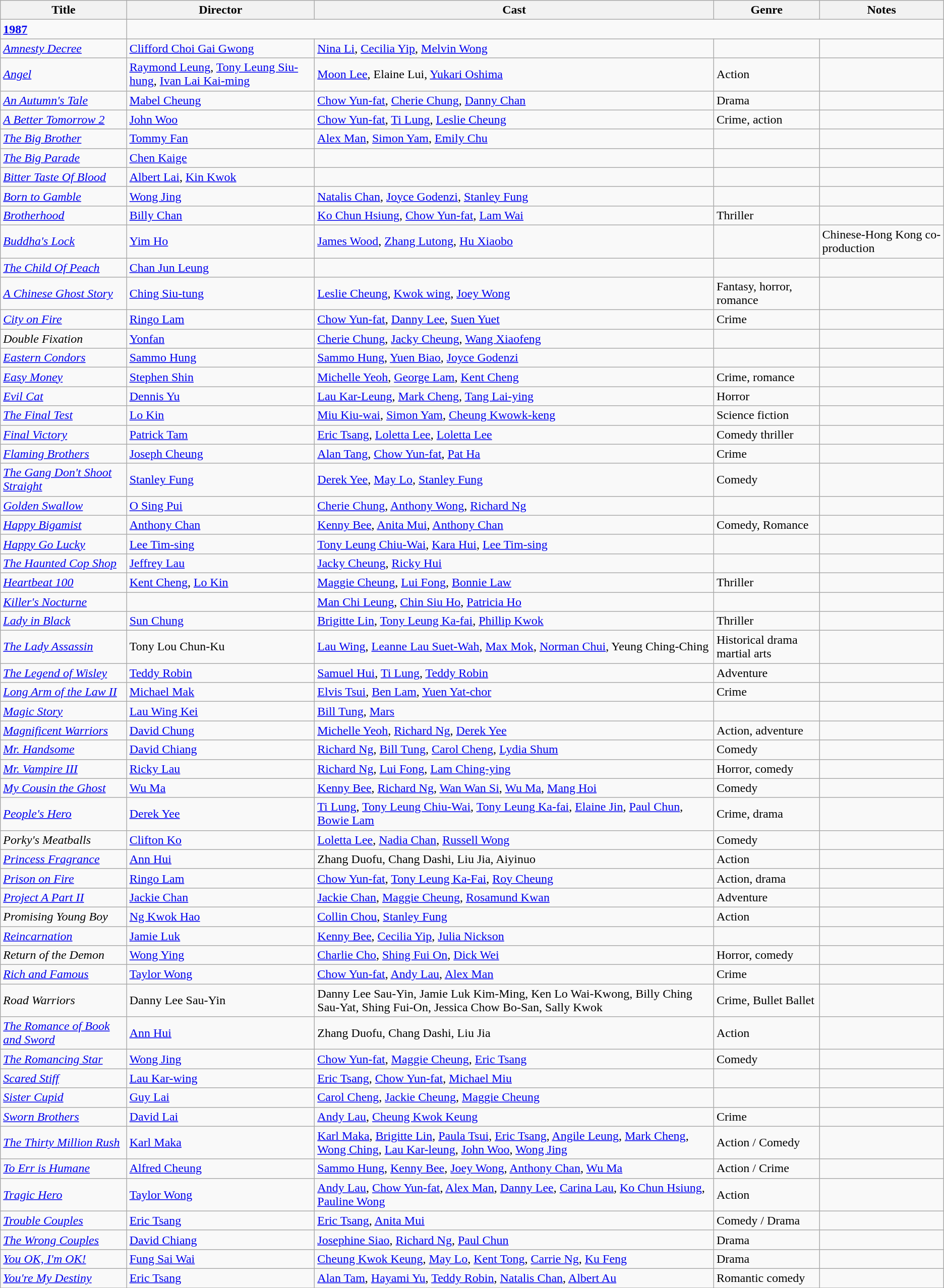<table class="wikitable">
<tr>
<th>Title</th>
<th>Director</th>
<th>Cast</th>
<th>Genre</th>
<th>Notes</th>
</tr>
<tr>
<td><strong><a href='#'>1987</a></strong></td>
</tr>
<tr>
<td><em><a href='#'>Amnesty Decree</a></em></td>
<td><a href='#'>Clifford Choi Gai Gwong</a></td>
<td><a href='#'>Nina Li</a>, <a href='#'>Cecilia Yip</a>, <a href='#'>Melvin Wong</a></td>
<td></td>
<td></td>
</tr>
<tr>
<td><em><a href='#'>Angel</a></em></td>
<td><a href='#'>Raymond Leung</a>, <a href='#'>Tony Leung Siu-hung</a>, <a href='#'>Ivan Lai Kai-ming</a></td>
<td><a href='#'>Moon Lee</a>, Elaine Lui, <a href='#'>Yukari Oshima</a></td>
<td>Action</td>
<td></td>
</tr>
<tr>
<td><em><a href='#'>An Autumn's Tale</a></em></td>
<td><a href='#'>Mabel Cheung</a></td>
<td><a href='#'>Chow Yun-fat</a>, <a href='#'>Cherie Chung</a>, <a href='#'>Danny Chan</a></td>
<td>Drama</td>
<td></td>
</tr>
<tr>
<td><em><a href='#'>A Better Tomorrow 2</a></em></td>
<td><a href='#'>John Woo</a></td>
<td><a href='#'>Chow Yun-fat</a>, <a href='#'>Ti Lung</a>, <a href='#'>Leslie Cheung</a></td>
<td>Crime, action</td>
<td></td>
</tr>
<tr>
<td><em><a href='#'>The Big Brother</a></em></td>
<td><a href='#'>Tommy Fan</a></td>
<td><a href='#'>Alex Man</a>, <a href='#'>Simon Yam</a>, <a href='#'>Emily Chu</a></td>
<td></td>
<td></td>
</tr>
<tr>
<td><em><a href='#'>The Big Parade</a></em></td>
<td><a href='#'>Chen Kaige</a></td>
<td></td>
<td></td>
<td></td>
</tr>
<tr>
<td><em><a href='#'>Bitter Taste Of Blood</a></em></td>
<td><a href='#'>Albert Lai</a>, <a href='#'>Kin Kwok</a></td>
<td></td>
<td></td>
<td></td>
</tr>
<tr>
<td><em><a href='#'>Born to Gamble</a></em></td>
<td><a href='#'>Wong Jing</a></td>
<td><a href='#'>Natalis Chan</a>, <a href='#'>Joyce Godenzi</a>, <a href='#'>Stanley Fung</a></td>
<td></td>
<td></td>
</tr>
<tr>
<td><em><a href='#'>Brotherhood</a></em></td>
<td><a href='#'>Billy Chan</a></td>
<td><a href='#'>Ko Chun Hsiung</a>, <a href='#'>Chow Yun-fat</a>, <a href='#'>Lam Wai</a></td>
<td>Thriller</td>
<td></td>
</tr>
<tr>
<td><em><a href='#'>Buddha's Lock</a></em></td>
<td><a href='#'>Yim Ho</a></td>
<td><a href='#'>James Wood</a>, <a href='#'>Zhang Lutong</a>, <a href='#'>Hu Xiaobo</a></td>
<td></td>
<td>Chinese-Hong Kong co-production</td>
</tr>
<tr>
<td><em><a href='#'>The Child Of Peach</a></em></td>
<td><a href='#'>Chan Jun Leung</a></td>
<td></td>
<td></td>
<td></td>
</tr>
<tr>
<td><em><a href='#'>A Chinese Ghost Story</a></em></td>
<td><a href='#'>Ching Siu-tung</a></td>
<td><a href='#'>Leslie Cheung</a>, <a href='#'>Kwok wing</a>, <a href='#'>Joey Wong</a></td>
<td>Fantasy, horror, romance</td>
<td></td>
</tr>
<tr>
<td><em><a href='#'>City on Fire</a></em></td>
<td><a href='#'>Ringo Lam</a></td>
<td><a href='#'>Chow Yun-fat</a>, <a href='#'>Danny Lee</a>, <a href='#'>Suen Yuet</a></td>
<td>Crime</td>
<td></td>
</tr>
<tr>
<td><em>Double Fixation</em></td>
<td><a href='#'>Yonfan</a></td>
<td><a href='#'>Cherie Chung</a>, <a href='#'>Jacky Cheung</a>, <a href='#'>Wang Xiaofeng</a></td>
<td></td>
<td></td>
</tr>
<tr>
<td><em><a href='#'>Eastern Condors</a></em></td>
<td><a href='#'>Sammo Hung</a></td>
<td><a href='#'>Sammo Hung</a>, <a href='#'>Yuen Biao</a>, <a href='#'>Joyce Godenzi</a></td>
<td></td>
<td></td>
</tr>
<tr>
<td><em><a href='#'>Easy Money</a></em></td>
<td><a href='#'>Stephen Shin</a></td>
<td><a href='#'>Michelle Yeoh</a>, <a href='#'>George Lam</a>, <a href='#'>Kent Cheng</a></td>
<td>Crime, romance</td>
<td></td>
</tr>
<tr>
<td><em><a href='#'>Evil Cat</a></em></td>
<td><a href='#'>Dennis Yu</a></td>
<td><a href='#'>Lau Kar-Leung</a>, <a href='#'>Mark Cheng</a>, <a href='#'>Tang Lai-ying</a></td>
<td>Horror</td>
<td></td>
</tr>
<tr>
<td><em><a href='#'>The Final Test</a></em></td>
<td><a href='#'>Lo Kin</a></td>
<td><a href='#'>Miu Kiu-wai</a>, <a href='#'>Simon Yam</a>, <a href='#'>Cheung Kwowk-keng</a></td>
<td>Science fiction</td>
<td></td>
</tr>
<tr>
<td><em><a href='#'>Final Victory</a></em></td>
<td><a href='#'>Patrick Tam</a></td>
<td><a href='#'>Eric Tsang</a>, <a href='#'>Loletta Lee</a>, <a href='#'>Loletta Lee</a></td>
<td>Comedy thriller</td>
<td></td>
</tr>
<tr>
<td><em><a href='#'>Flaming Brothers</a></em></td>
<td><a href='#'>Joseph Cheung</a></td>
<td><a href='#'>Alan Tang</a>, <a href='#'>Chow Yun-fat</a>,  <a href='#'>Pat Ha</a></td>
<td>Crime</td>
<td></td>
</tr>
<tr>
<td><em><a href='#'>The Gang Don't Shoot Straight</a></em></td>
<td><a href='#'>Stanley Fung</a></td>
<td><a href='#'>Derek Yee</a>, <a href='#'>May Lo</a>, <a href='#'>Stanley Fung</a></td>
<td>Comedy</td>
<td></td>
</tr>
<tr>
<td><em><a href='#'>Golden Swallow</a></em></td>
<td><a href='#'>O Sing Pui</a></td>
<td><a href='#'>Cherie Chung</a>, <a href='#'>Anthony Wong</a>, <a href='#'>Richard Ng</a></td>
<td></td>
<td></td>
</tr>
<tr>
<td><em><a href='#'>Happy Bigamist</a></em></td>
<td><a href='#'>Anthony Chan</a></td>
<td><a href='#'>Kenny Bee</a>, <a href='#'>Anita Mui</a>, <a href='#'>Anthony Chan</a></td>
<td>Comedy, Romance</td>
<td></td>
</tr>
<tr>
<td><em><a href='#'>Happy Go Lucky</a></em></td>
<td><a href='#'>Lee Tim-sing</a></td>
<td><a href='#'>Tony Leung Chiu-Wai</a>, <a href='#'>Kara Hui</a>, <a href='#'>Lee Tim-sing</a></td>
<td></td>
<td></td>
</tr>
<tr>
<td><em><a href='#'>The Haunted Cop Shop</a></em></td>
<td><a href='#'>Jeffrey Lau</a></td>
<td><a href='#'>Jacky Cheung</a>, <a href='#'>Ricky Hui</a></td>
<td></td>
<td></td>
</tr>
<tr>
<td><em><a href='#'>Heartbeat 100</a></em></td>
<td><a href='#'>Kent Cheng</a>, <a href='#'>Lo Kin</a></td>
<td><a href='#'>Maggie Cheung</a>, <a href='#'>Lui Fong</a>, <a href='#'>Bonnie Law</a></td>
<td>Thriller</td>
<td></td>
</tr>
<tr>
<td><em><a href='#'>Killer's Nocturne</a></em></td>
<td></td>
<td><a href='#'>Man Chi Leung</a>, <a href='#'>Chin Siu Ho</a>, <a href='#'>Patricia Ho</a></td>
<td></td>
<td></td>
</tr>
<tr>
<td><em><a href='#'>Lady in Black</a></em></td>
<td><a href='#'>Sun Chung</a></td>
<td><a href='#'>Brigitte Lin</a>, <a href='#'>Tony Leung Ka-fai</a>, <a href='#'>Phillip Kwok</a></td>
<td>Thriller</td>
<td></td>
</tr>
<tr>
<td><em><a href='#'>The Lady Assassin</a></em></td>
<td>Tony Lou Chun-Ku</td>
<td><a href='#'>Lau Wing</a>, <a href='#'>Leanne Lau Suet-Wah</a>, <a href='#'>Max Mok</a>, <a href='#'>Norman Chui</a>, Yeung Ching-Ching</td>
<td>Historical drama martial arts</td>
<td></td>
</tr>
<tr>
<td><em><a href='#'>The Legend of Wisley</a></em></td>
<td><a href='#'>Teddy Robin</a></td>
<td><a href='#'>Samuel Hui</a>, <a href='#'>Ti Lung</a>, <a href='#'>Teddy Robin</a></td>
<td>Adventure</td>
<td></td>
</tr>
<tr>
<td><em><a href='#'>Long Arm of the Law II</a></em></td>
<td><a href='#'>Michael Mak</a></td>
<td><a href='#'>Elvis Tsui</a>, <a href='#'>Ben Lam</a>, <a href='#'>Yuen Yat-chor</a></td>
<td>Crime</td>
<td></td>
</tr>
<tr>
<td><em><a href='#'>Magic Story</a></em></td>
<td><a href='#'>Lau Wing Kei</a></td>
<td><a href='#'>Bill Tung</a>, <a href='#'>Mars</a></td>
<td></td>
<td></td>
</tr>
<tr>
<td><em><a href='#'>Magnificent Warriors</a></em></td>
<td><a href='#'>David Chung</a></td>
<td><a href='#'>Michelle Yeoh</a>, <a href='#'>Richard Ng</a>, <a href='#'>Derek Yee</a></td>
<td>Action, adventure</td>
<td></td>
</tr>
<tr>
<td><em><a href='#'>Mr. Handsome</a></em></td>
<td><a href='#'>David Chiang</a></td>
<td><a href='#'>Richard Ng</a>, <a href='#'>Bill Tung</a>, <a href='#'>Carol Cheng</a>, <a href='#'>Lydia Shum</a></td>
<td>Comedy</td>
<td></td>
</tr>
<tr>
<td><em><a href='#'>Mr. Vampire III</a></em></td>
<td><a href='#'>Ricky Lau</a></td>
<td><a href='#'>Richard Ng</a>, <a href='#'>Lui Fong</a>, <a href='#'>Lam Ching-ying</a></td>
<td>Horror, comedy</td>
<td></td>
</tr>
<tr>
<td><em><a href='#'>My Cousin the Ghost</a></em></td>
<td><a href='#'>Wu Ma</a></td>
<td><a href='#'>Kenny Bee</a>, <a href='#'>Richard Ng</a>, <a href='#'>Wan Wan Si</a>, <a href='#'>Wu Ma</a>, <a href='#'>Mang Hoi</a></td>
<td>Comedy</td>
<td></td>
</tr>
<tr>
<td><em><a href='#'>People's Hero</a></em></td>
<td><a href='#'>Derek Yee</a></td>
<td><a href='#'>Ti Lung</a>, <a href='#'>Tony Leung Chiu-Wai</a>, <a href='#'>Tony Leung Ka-fai</a>, <a href='#'>Elaine Jin</a>, <a href='#'>Paul Chun</a>, <a href='#'>Bowie Lam</a></td>
<td>Crime, drama</td>
<td></td>
</tr>
<tr>
<td><em>Porky's Meatballs</em></td>
<td><a href='#'>Clifton Ko</a></td>
<td><a href='#'>Loletta Lee</a>, <a href='#'>Nadia Chan</a>, <a href='#'>Russell Wong</a></td>
<td>Comedy</td>
<td></td>
</tr>
<tr>
<td><em><a href='#'>Princess Fragrance</a></em></td>
<td><a href='#'>Ann Hui</a></td>
<td>Zhang Duofu, Chang Dashi, Liu Jia, Aiyinuo</td>
<td>Action</td>
<td></td>
</tr>
<tr>
<td><em><a href='#'>Prison on Fire</a></em></td>
<td><a href='#'>Ringo Lam</a></td>
<td><a href='#'>Chow Yun-fat</a>, <a href='#'>Tony Leung Ka-Fai</a>, <a href='#'>Roy Cheung</a></td>
<td>Action, drama</td>
<td></td>
</tr>
<tr>
<td><em><a href='#'>Project A Part II</a></em></td>
<td><a href='#'>Jackie Chan</a></td>
<td><a href='#'>Jackie Chan</a>, <a href='#'>Maggie Cheung</a>, <a href='#'>Rosamund Kwan</a></td>
<td>Adventure</td>
<td></td>
</tr>
<tr>
<td><em>Promising Young Boy</em></td>
<td><a href='#'>Ng Kwok Hao</a></td>
<td><a href='#'>Collin Chou</a>, <a href='#'>Stanley Fung</a></td>
<td>Action</td>
<td></td>
</tr>
<tr>
<td><em><a href='#'>Reincarnation</a></em></td>
<td><a href='#'>Jamie Luk</a></td>
<td><a href='#'>Kenny Bee</a>, <a href='#'>Cecilia Yip</a>, <a href='#'>Julia Nickson</a></td>
<td></td>
<td></td>
</tr>
<tr>
<td><em>Return of the Demon</em></td>
<td><a href='#'>Wong Ying</a></td>
<td><a href='#'>Charlie Cho</a>, <a href='#'>Shing Fui On</a>, <a href='#'>Dick Wei</a></td>
<td>Horror, comedy</td>
<td></td>
</tr>
<tr>
<td><em><a href='#'>Rich and Famous</a></em></td>
<td><a href='#'>Taylor Wong</a></td>
<td><a href='#'>Chow Yun-fat</a>, <a href='#'>Andy Lau</a>, <a href='#'>Alex Man</a></td>
<td>Crime</td>
<td></td>
</tr>
<tr>
<td><em>Road Warriors</em></td>
<td>Danny Lee Sau-Yin</td>
<td>Danny Lee Sau-Yin, Jamie Luk Kim-Ming, Ken Lo Wai-Kwong, Billy Ching Sau-Yat, Shing Fui-On, Jessica Chow Bo-San, Sally Kwok</td>
<td>Crime, Bullet Ballet</td>
<td></td>
</tr>
<tr>
<td><em><a href='#'>The Romance of Book and Sword</a></em></td>
<td><a href='#'>Ann Hui</a></td>
<td>Zhang Duofu, Chang Dashi, Liu Jia</td>
<td>Action</td>
<td></td>
</tr>
<tr>
<td><em><a href='#'>The Romancing Star</a></em></td>
<td><a href='#'>Wong Jing</a></td>
<td><a href='#'>Chow Yun-fat</a>, <a href='#'>Maggie Cheung</a>, <a href='#'>Eric Tsang</a></td>
<td>Comedy</td>
<td></td>
</tr>
<tr>
<td><em><a href='#'>Scared Stiff</a></em></td>
<td><a href='#'>Lau Kar-wing</a></td>
<td><a href='#'>Eric Tsang</a>, <a href='#'>Chow Yun-fat</a>, <a href='#'>Michael Miu</a></td>
<td></td>
<td></td>
</tr>
<tr>
<td><em><a href='#'>Sister Cupid</a></em></td>
<td><a href='#'>Guy Lai</a></td>
<td><a href='#'>Carol Cheng</a>, <a href='#'>Jackie Cheung</a>, <a href='#'>Maggie Cheung</a></td>
<td></td>
<td></td>
</tr>
<tr>
<td><em><a href='#'>Sworn Brothers</a></em></td>
<td><a href='#'>David Lai</a></td>
<td><a href='#'>Andy Lau</a>, <a href='#'>Cheung Kwok Keung</a></td>
<td>Crime</td>
<td></td>
</tr>
<tr>
<td><em><a href='#'>The Thirty Million Rush</a></em></td>
<td><a href='#'>Karl Maka</a></td>
<td><a href='#'>Karl Maka</a>, <a href='#'>Brigitte Lin</a>, <a href='#'>Paula Tsui</a>, <a href='#'>Eric Tsang</a>, <a href='#'>Angile Leung</a>, <a href='#'>Mark Cheng</a>, <a href='#'>Wong Ching</a>, <a href='#'>Lau Kar-leung</a>, <a href='#'>John Woo</a>, <a href='#'>Wong Jing</a></td>
<td>Action / Comedy</td>
<td></td>
</tr>
<tr>
<td><em><a href='#'>To Err is Humane</a></em></td>
<td><a href='#'>Alfred Cheung</a></td>
<td><a href='#'>Sammo Hung</a>, <a href='#'>Kenny Bee</a>, <a href='#'>Joey Wong</a>, <a href='#'>Anthony Chan</a>, <a href='#'>Wu Ma</a></td>
<td>Action / Crime</td>
<td></td>
</tr>
<tr>
<td><em><a href='#'>Tragic Hero</a></em></td>
<td><a href='#'>Taylor Wong</a></td>
<td><a href='#'>Andy Lau</a>, <a href='#'>Chow Yun-fat</a>, <a href='#'>Alex Man</a>, <a href='#'>Danny Lee</a>, <a href='#'>Carina Lau</a>, <a href='#'>Ko Chun Hsiung</a>, <a href='#'>Pauline Wong</a></td>
<td>Action</td>
<td></td>
</tr>
<tr>
<td><em><a href='#'>Trouble Couples</a></em></td>
<td><a href='#'>Eric Tsang</a></td>
<td><a href='#'>Eric Tsang</a>, <a href='#'>Anita Mui</a></td>
<td>Comedy / Drama</td>
</tr>
<tr>
<td><em><a href='#'>The Wrong Couples</a></em></td>
<td><a href='#'>David Chiang</a></td>
<td><a href='#'>Josephine Siao</a>, <a href='#'>Richard Ng</a>, <a href='#'>Paul Chun</a></td>
<td>Drama</td>
<td></td>
</tr>
<tr>
<td><em><a href='#'>You OK, I'm OK!</a></em></td>
<td><a href='#'>Fung Sai Wai</a></td>
<td><a href='#'>Cheung Kwok Keung</a>, <a href='#'>May Lo</a>, <a href='#'>Kent Tong</a>, <a href='#'>Carrie Ng</a>, <a href='#'>Ku Feng</a></td>
<td>Drama</td>
<td></td>
</tr>
<tr>
<td><em><a href='#'>You're My Destiny</a></em></td>
<td><a href='#'>Eric Tsang</a></td>
<td><a href='#'>Alan Tam</a>, <a href='#'>Hayami Yu</a>, <a href='#'>Teddy Robin</a>, <a href='#'>Natalis Chan</a>, <a href='#'>Albert Au</a></td>
<td>Romantic comedy</td>
<td></td>
</tr>
<tr>
</tr>
</table>
